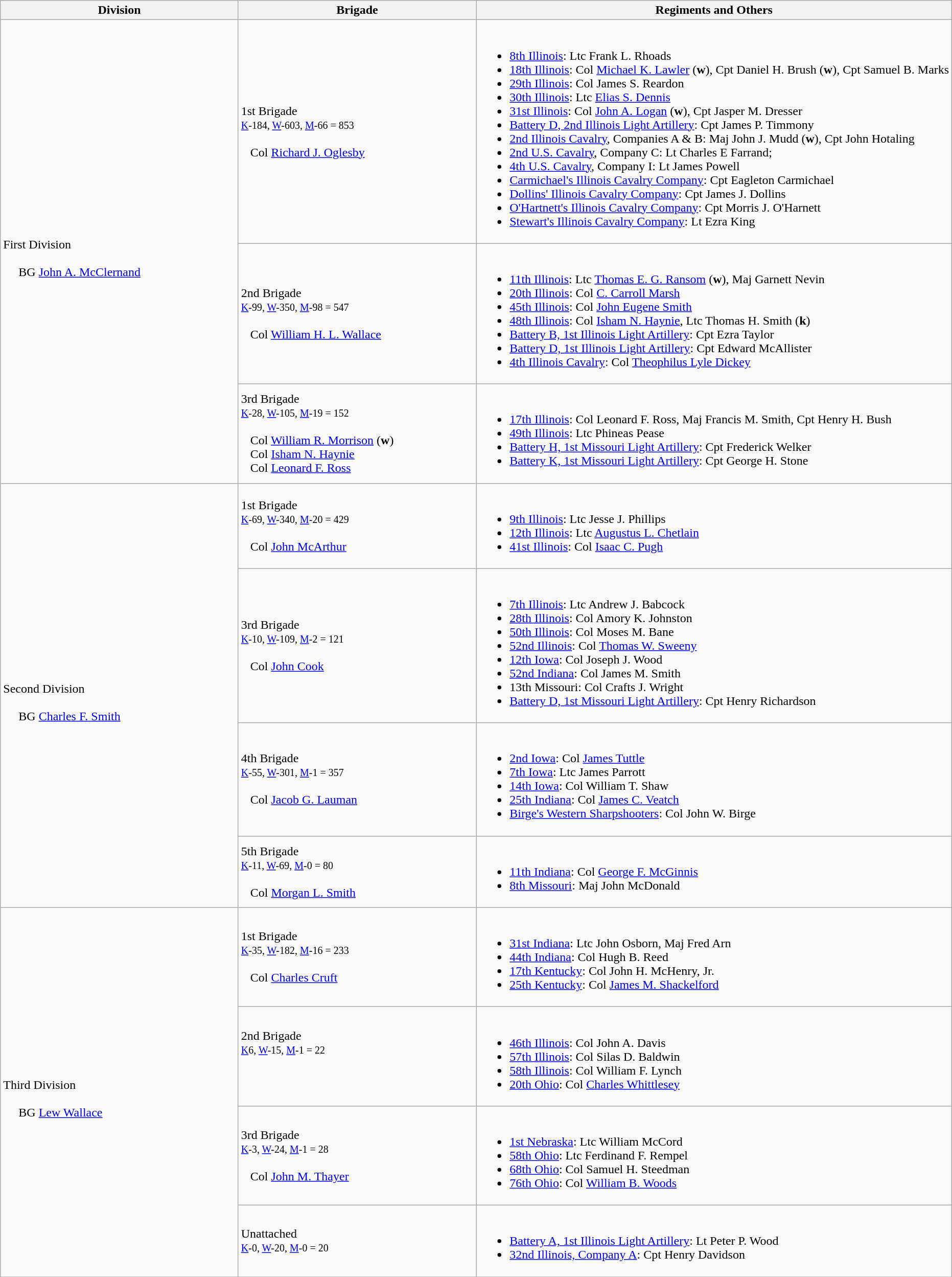<table class="wikitable">
<tr>
<th width=25%>Division</th>
<th width=25%>Brigade</th>
<th>Regiments and Others</th>
</tr>
<tr>
<td rowspan=3><br>First Division<br><br>    
BG <a href='#'>John A. McClernand</a></td>
<td>1st Brigade<br><small><a href='#'>K</a>-184, <a href='#'>W</a>-603, <a href='#'>M</a>-66 = 853</small><br><br>  
Col <a href='#'>Richard J. Oglesby</a></td>
<td><br><ul><li><a href='#'>8th Illinois</a>: Ltc Frank L. Rhoads</li><li><a href='#'>18th Illinois</a>: Col <a href='#'>Michael K. Lawler</a> (<strong>w</strong>), Cpt Daniel H. Brush (<strong>w</strong>), Cpt Samuel B. Marks</li><li><a href='#'>29th Illinois</a>: Col James S. Reardon</li><li><a href='#'>30th Illinois</a>: Ltc <a href='#'>Elias S. Dennis</a></li><li><a href='#'>31st Illinois</a>: Col <a href='#'>John A. Logan</a> (<strong>w</strong>), Cpt Jasper M. Dresser</li><li><a href='#'>Battery D, 2nd Illinois Light Artillery</a>: Cpt James P. Timmony</li><li><a href='#'>2nd Illinois Cavalry</a>, Companies A & B: Maj John J. Mudd (<strong>w</strong>), Cpt John Hotaling</li><li><a href='#'>2nd U.S. Cavalry</a>, Company C: Lt Charles E Farrand;</li><li><a href='#'>4th U.S. Cavalry</a>, Company I: Lt James Powell</li><li><a href='#'>Carmichael's Illinois Cavalry Company</a>: Cpt Eagleton Carmichael</li><li><a href='#'>Dollins' Illinois Cavalry Company</a>: Cpt James J. Dollins</li><li><a href='#'>O'Hartnett's Illinois Cavalry Company</a>: Cpt Morris J. O'Harnett</li><li><a href='#'>Stewart's Illinois Cavalry Company</a>: Lt Ezra King</li></ul></td>
</tr>
<tr>
<td>2nd Brigade<br><small><a href='#'>K</a>-99, <a href='#'>W</a>-350, <a href='#'>M</a>-98 = 547</small><br><br>  
Col <a href='#'>William H. L. Wallace</a></td>
<td><br><ul><li><a href='#'>11th Illinois</a>: Ltc <a href='#'>Thomas E. G. Ransom</a> (<strong>w</strong>), Maj Garnett Nevin</li><li><a href='#'>20th Illinois</a>: Col <a href='#'>C. Carroll Marsh</a></li><li><a href='#'>45th Illinois</a>: Col <a href='#'>John Eugene Smith</a></li><li><a href='#'>48th Illinois</a>: Col <a href='#'>Isham N. Haynie</a>, Ltc Thomas H. Smith (<strong>k</strong>)</li><li><a href='#'>Battery B, 1st Illinois Light Artillery</a>: Cpt Ezra Taylor</li><li><a href='#'>Battery D, 1st Illinois Light Artillery</a>: Cpt Edward McAllister</li><li><a href='#'>4th Illinois Cavalry</a>: Col <a href='#'>Theophilus Lyle Dickey</a></li></ul></td>
</tr>
<tr>
<td>3rd Brigade<br><small><a href='#'>K</a>-28, <a href='#'>W</a>-105, <a href='#'>M</a>-19 = 152</small><br><br>  
Col <a href='#'>William R. Morrison</a> (<strong>w</strong>)<br>  
Col <a href='#'>Isham N. Haynie</a><br>  
Col <a href='#'>Leonard F. Ross</a></td>
<td><br><ul><li><a href='#'>17th Illinois</a>: Col Leonard F. Ross, Maj Francis M. Smith, Cpt Henry H. Bush</li><li><a href='#'>49th Illinois</a>: Ltc Phineas Pease</li><li><a href='#'>Battery H, 1st Missouri Light Artillery</a>: Cpt Frederick Welker</li><li><a href='#'>Battery K, 1st Missouri Light Artillery</a>: Cpt George H. Stone</li></ul></td>
</tr>
<tr>
<td rowspan=4><br>Second Division<br><br>    
BG <a href='#'>Charles F. Smith</a></td>
<td>1st Brigade<br><small><a href='#'>K</a>-69, <a href='#'>W</a>-340, <a href='#'>M</a>-20 = 429</small><br><br>  
Col <a href='#'>John McArthur</a></td>
<td><br><ul><li><a href='#'>9th Illinois</a>: Ltc Jesse J. Phillips</li><li><a href='#'>12th Illinois</a>: Ltc <a href='#'>Augustus L. Chetlain</a></li><li><a href='#'>41st Illinois</a>: Col <a href='#'>Isaac C. Pugh</a></li></ul></td>
</tr>
<tr>
<td>3rd Brigade<br><small><a href='#'>K</a>-10, <a href='#'>W</a>-109, <a href='#'>M</a>-2 = 121</small><br><br>  
Col <a href='#'>John Cook</a></td>
<td><br><ul><li><a href='#'>7th Illinois</a>: Ltc Andrew J. Babcock</li><li><a href='#'>28th Illinois</a>: Col Amory K. Johnston</li><li><a href='#'>50th Illinois</a>: Col Moses M. Bane</li><li><a href='#'>52nd Illinois</a>: Col <a href='#'>Thomas W. Sweeny</a></li><li><a href='#'>12th Iowa</a>: Col Joseph J. Wood</li><li><a href='#'>52nd Indiana</a>: Col James M. Smith</li><li>13th Missouri: Col Crafts J. Wright</li><li><a href='#'>Battery D, 1st Missouri Light Artillery</a>: Cpt Henry Richardson</li></ul></td>
</tr>
<tr>
<td>4th Brigade<br><small><a href='#'>K</a>-55, <a href='#'>W</a>-301, <a href='#'>M</a>-1 = 357</small><br><br>  
Col <a href='#'>Jacob G. Lauman</a></td>
<td><br><ul><li><a href='#'>2nd Iowa</a>: Col <a href='#'>James Tuttle</a></li><li><a href='#'>7th Iowa</a>: Ltc James Parrott</li><li><a href='#'>14th Iowa</a>: Col William T. Shaw</li><li><a href='#'>25th Indiana</a>: Col <a href='#'>James C. Veatch</a></li><li><a href='#'>Birge's Western Sharpshooters</a>: Col John W. Birge</li></ul></td>
</tr>
<tr>
<td>5th Brigade<br><small><a href='#'>K</a>-11, <a href='#'>W</a>-69, <a href='#'>M</a>-0 = 80</small><br><br>  
Col <a href='#'>Morgan L. Smith</a></td>
<td><br><ul><li><a href='#'>11th Indiana</a>: Col <a href='#'>George F. McGinnis</a></li><li><a href='#'>8th Missouri</a>: Maj John McDonald</li></ul></td>
</tr>
<tr>
<td rowspan=4><br>Third Division<br><br>    
BG <a href='#'>Lew Wallace</a></td>
<td>1st Brigade<br><small><a href='#'>K</a>-35, <a href='#'>W</a>-182, <a href='#'>M</a>-16 = 233</small><br><br>  
Col <a href='#'>Charles Cruft</a></td>
<td><br><ul><li><a href='#'>31st Indiana</a>: Ltc John Osborn, Maj Fred Arn</li><li><a href='#'>44th Indiana</a>: Col Hugh B. Reed</li><li><a href='#'>17th Kentucky</a>: Col John H. McHenry, Jr.</li><li><a href='#'>25th Kentucky</a>: Col <a href='#'>James M. Shackelford</a></li></ul></td>
</tr>
<tr>
<td>2nd Brigade<br><small><a href='#'>K</a>6, <a href='#'>W</a>-15, <a href='#'>M</a>-1 = 22</small><br><br>  </td>
<td><br><ul><li><a href='#'>46th Illinois</a>: Col John A. Davis</li><li><a href='#'>57th Illinois</a>: Col Silas D. Baldwin</li><li><a href='#'>58th Illinois</a>: Col William F. Lynch</li><li><a href='#'>20th Ohio</a>: Col <a href='#'>Charles Whittlesey</a></li></ul></td>
</tr>
<tr>
<td>3rd Brigade<br><small><a href='#'>K</a>-3, <a href='#'>W</a>-24, <a href='#'>M</a>-1 = 28</small><br><br>  
Col <a href='#'>John M. Thayer</a></td>
<td><br><ul><li><a href='#'>1st Nebraska</a>: Ltc William McCord</li><li><a href='#'>58th Ohio</a>: Ltc Ferdinand F. Rempel</li><li><a href='#'>68th Ohio</a>: Col Samuel H. Steedman</li><li><a href='#'>76th Ohio</a>: Col <a href='#'>William B. Woods</a></li></ul></td>
</tr>
<tr>
<td>Unattached<br><small><a href='#'>K</a>-0, <a href='#'>W</a>-20, <a href='#'>M</a>-0 = 20</small></td>
<td><br><ul><li><a href='#'>Battery A, 1st Illinois Light Artillery</a>: Lt Peter P. Wood</li><li><a href='#'>32nd Illinois, Company A</a>: Cpt Henry Davidson</li></ul></td>
</tr>
<tr>
</tr>
</table>
